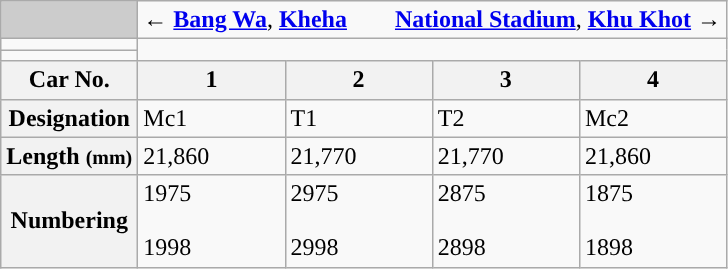<table class="wikitable">
<tr>
<td style="background-color:#ccc;"> </td>
<td colspan="4">← <a href='#'><strong>Bang Wa</strong></a>, <a href='#'><strong>Kheha</strong></a>                                                   <a href='#'><strong>National Stadium</strong></a>, <strong><a href='#'>Khu Khot</a></strong> →</td>
</tr>
<tr>
<td style="background:#"></td>
</tr>
<tr>
<td style="background:#"></td>
</tr>
<tr>
<th>Car No.</th>
<th>1</th>
<th>2</th>
<th>3</th>
<th>4</th>
</tr>
<tr>
<th>Designation</th>
<td>Mc1</td>
<td>T1</td>
<td>T2</td>
<td>Mc2</td>
</tr>
<tr>
<th>Length <small>(mm)</small></th>
<td>21,860</td>
<td>21,770</td>
<td>21,770</td>
<td>21,860</td>
</tr>
<tr>
<th>Numbering</th>
<td>1975<br><br>1998</td>
<td>2975<br><br>2998</td>
<td>2875<br><br>2898</td>
<td>1875<br><br>1898</td>
</tr>
</table>
